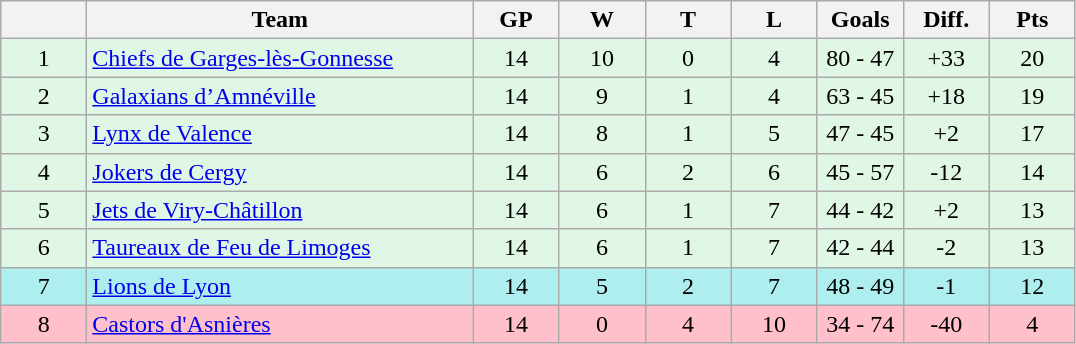<table class="wikitable">
<tr>
<th width="50"></th>
<th width="250">Team</th>
<th width="50">GP</th>
<th width="50">W</th>
<th width="50">T</th>
<th width="50">L</th>
<th width="50">Goals</th>
<th width="50">Diff.</th>
<th width="50">Pts</th>
</tr>
<tr align="center" bgcolor=#E1F7E6>
<td>1</td>
<td align="left"><a href='#'>Chiefs de Garges-lès-Gonnesse</a></td>
<td>14</td>
<td>10</td>
<td>0</td>
<td>4</td>
<td>80 - 47</td>
<td>+33</td>
<td>20</td>
</tr>
<tr align="center" bgcolor=#E1F7E6>
<td>2</td>
<td align="left"><a href='#'>Galaxians d’Amnéville</a></td>
<td>14</td>
<td>9</td>
<td>1</td>
<td>4</td>
<td>63 - 45</td>
<td>+18</td>
<td>19</td>
</tr>
<tr align="center" bgcolor=#E1F7E6>
<td>3</td>
<td align="left"><a href='#'>Lynx de Valence</a></td>
<td>14</td>
<td>8</td>
<td>1</td>
<td>5</td>
<td>47 - 45</td>
<td>+2</td>
<td>17</td>
</tr>
<tr align="center" bgcolor=#E1F7E6>
<td>4</td>
<td align="left"><a href='#'>Jokers de Cergy</a></td>
<td>14</td>
<td>6</td>
<td>2</td>
<td>6</td>
<td>45 - 57</td>
<td>-12</td>
<td>14</td>
</tr>
<tr align="center" bgcolor=#E1F7E6>
<td>5</td>
<td align="left"><a href='#'>Jets de Viry-Châtillon</a></td>
<td>14</td>
<td>6</td>
<td>1</td>
<td>7</td>
<td>44 - 42</td>
<td>+2</td>
<td>13</td>
</tr>
<tr align="center" bgcolor=#E1F7E6>
<td>6</td>
<td align="left"><a href='#'>Taureaux de Feu de Limoges</a></td>
<td>14</td>
<td>6</td>
<td>1</td>
<td>7</td>
<td>42 - 44</td>
<td>-2</td>
<td>13</td>
</tr>
<tr align="center" bgcolor=#AFEEEE>
<td>7</td>
<td align="left"><a href='#'>Lions de Lyon</a></td>
<td>14</td>
<td>5</td>
<td>2</td>
<td>7</td>
<td>48 - 49</td>
<td>-1</td>
<td>12</td>
</tr>
<tr align="center" bgcolor=#FFC0CB>
<td>8</td>
<td align="left"><a href='#'>Castors d'Asnières</a></td>
<td>14</td>
<td>0</td>
<td>4</td>
<td>10</td>
<td>34 - 74</td>
<td>-40</td>
<td>4</td>
</tr>
</table>
